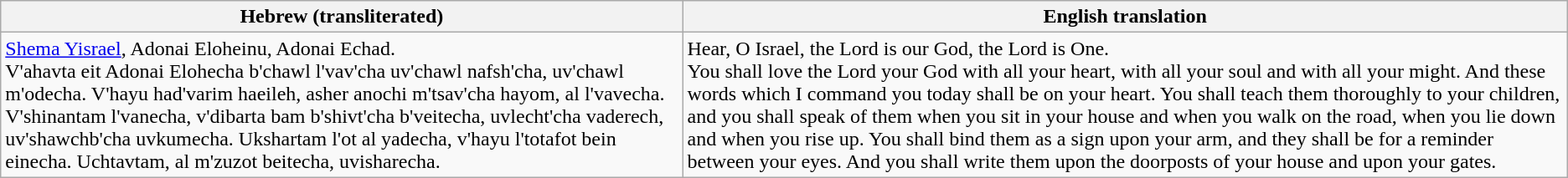<table class="wikitable">
<tr>
<th>Hebrew (transliterated)</th>
<th>English translation</th>
</tr>
<tr>
<td><a href='#'>Shema Yisrael</a>, Adonai Eloheinu, Adonai Echad. <br> V'ahavta eit Adonai Elohecha b'chawl l'vav'cha uv'chawl nafsh'cha, uv'chawl m'odecha. V'hayu had'varim haeileh, asher anochi m'tsav'cha hayom, al l'vavecha. V'shinantam l'vanecha, v'dibarta bam b'shivt'cha b'veitecha, uvlecht'cha vaderech, uv'shawchb'cha uvkumecha. Ukshartam l'ot al yadecha, v'hayu l'totafot bein einecha. Uchtavtam, al m'zuzot beitecha, uvisharecha.</td>
<td>Hear, O Israel, the Lord is our God, the Lord is One. <br> You shall love the Lord your God with all your heart, with all your soul and with all your might. And these words which I command you today shall be on your heart. You shall teach them thoroughly to your children, and you shall speak of them when you sit in your house and when you walk on the road, when you lie down and when you rise up. You shall bind them as a sign upon your arm, and they shall be for a reminder between your eyes. And you shall write them upon the doorposts of your house and upon your gates.</td>
</tr>
</table>
